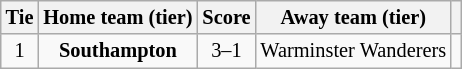<table class="wikitable" style="text-align:center; font-size:85%">
<tr>
<th>Tie</th>
<th>Home team (tier)</th>
<th>Score</th>
<th>Away team (tier)</th>
<th></th>
</tr>
<tr>
<td align="center">1</td>
<td><strong>Southampton</strong></td>
<td align="center">3–1</td>
<td>Warminster Wanderers</td>
<td></td>
</tr>
</table>
